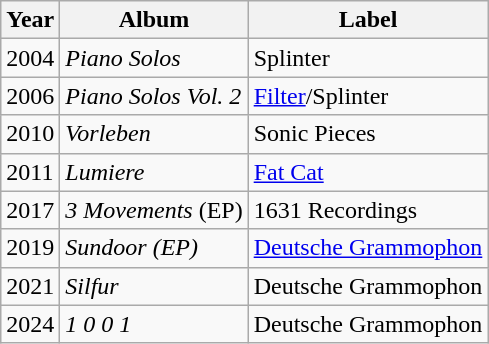<table class="wikitable">
<tr>
<th>Year</th>
<th>Album</th>
<th>Label</th>
</tr>
<tr>
<td>2004</td>
<td><em>Piano Solos</em></td>
<td>Splinter</td>
</tr>
<tr>
<td>2006</td>
<td><em>Piano Solos Vol. 2</em></td>
<td><a href='#'>Filter</a>/Splinter</td>
</tr>
<tr>
<td>2010</td>
<td><em>Vorleben</em></td>
<td>Sonic Pieces</td>
</tr>
<tr>
<td>2011</td>
<td><em>Lumiere</em></td>
<td><a href='#'>Fat Cat</a></td>
</tr>
<tr>
<td>2017</td>
<td><em>3 Movements</em> (EP)</td>
<td>1631 Recordings</td>
</tr>
<tr>
<td>2019</td>
<td><em>Sundoor (EP)</em></td>
<td><a href='#'>Deutsche Grammophon</a></td>
</tr>
<tr>
<td>2021</td>
<td><em>Silfur</em></td>
<td>Deutsche Grammophon</td>
</tr>
<tr>
<td>2024</td>
<td><em>1 0 0 1</em></td>
<td>Deutsche Grammophon</td>
</tr>
</table>
